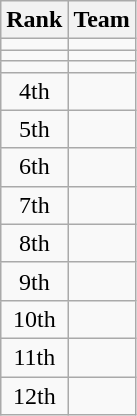<table class=wikitable style="text-align:center;">
<tr>
<th>Rank</th>
<th>Team</th>
</tr>
<tr>
<td></td>
<td align=left></td>
</tr>
<tr>
<td></td>
<td align=left></td>
</tr>
<tr>
<td></td>
<td align=left></td>
</tr>
<tr>
<td>4th</td>
<td align=left></td>
</tr>
<tr>
<td>5th</td>
<td align=left></td>
</tr>
<tr>
<td>6th</td>
<td align=left></td>
</tr>
<tr>
<td>7th</td>
<td align=left></td>
</tr>
<tr>
<td>8th</td>
<td align=left></td>
</tr>
<tr>
<td>9th</td>
<td align=left></td>
</tr>
<tr>
<td>10th</td>
<td align=left></td>
</tr>
<tr>
<td>11th</td>
<td align=left></td>
</tr>
<tr>
<td>12th</td>
<td align=left></td>
</tr>
</table>
